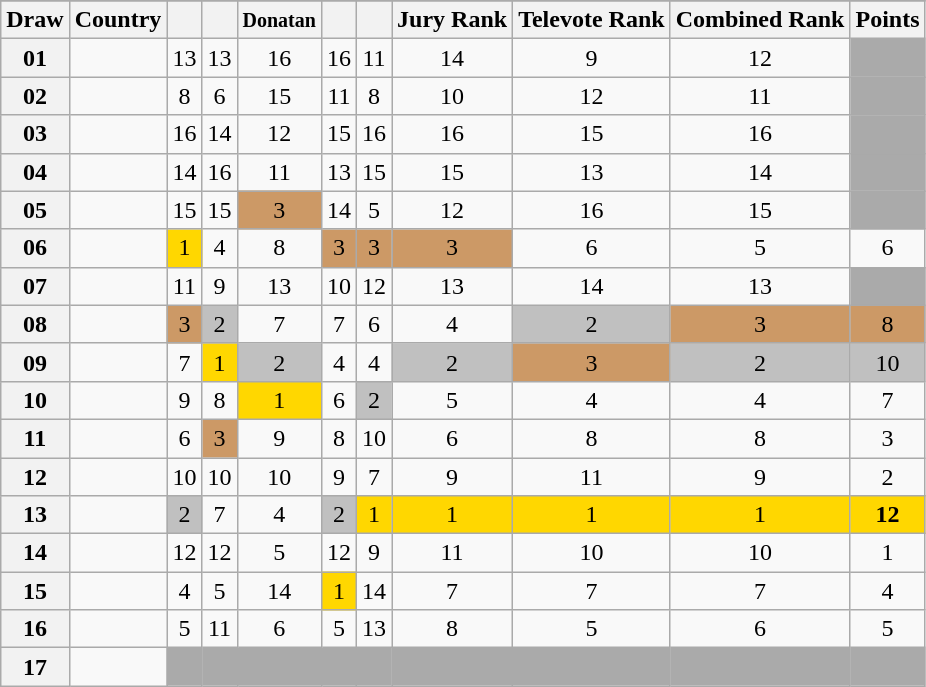<table class="sortable wikitable collapsible plainrowheaders" style="text-align:center;">
<tr>
</tr>
<tr>
<th scope="col">Draw</th>
<th scope="col">Country</th>
<th scope="col"><small></small></th>
<th scope="col"><small></small></th>
<th scope="col"><small>Donatan</small></th>
<th scope="col"><small></small></th>
<th scope="col"><small></small></th>
<th scope="col">Jury Rank</th>
<th scope="col">Televote Rank</th>
<th scope="col">Combined Rank</th>
<th scope="col">Points</th>
</tr>
<tr>
<th scope="row" style="text-align:center;">01</th>
<td style="text-align:left;"></td>
<td>13</td>
<td>13</td>
<td>16</td>
<td>16</td>
<td>11</td>
<td>14</td>
<td>9</td>
<td>12</td>
<td style="background:#AAAAAA;"></td>
</tr>
<tr>
<th scope="row" style="text-align:center;">02</th>
<td style="text-align:left;"></td>
<td>8</td>
<td>6</td>
<td>15</td>
<td>11</td>
<td>8</td>
<td>10</td>
<td>12</td>
<td>11</td>
<td style="background:#AAAAAA;"></td>
</tr>
<tr>
<th scope="row" style="text-align:center;">03</th>
<td style="text-align:left;"></td>
<td>16</td>
<td>14</td>
<td>12</td>
<td>15</td>
<td>16</td>
<td>16</td>
<td>15</td>
<td>16</td>
<td style="background:#AAAAAA;"></td>
</tr>
<tr>
<th scope="row" style="text-align:center;">04</th>
<td style="text-align:left;"></td>
<td>14</td>
<td>16</td>
<td>11</td>
<td>13</td>
<td>15</td>
<td>15</td>
<td>13</td>
<td>14</td>
<td style="background:#AAAAAA;"></td>
</tr>
<tr>
<th scope="row" style="text-align:center;">05</th>
<td style="text-align:left;"></td>
<td>15</td>
<td>15</td>
<td style="background:#CC9966;">3</td>
<td>14</td>
<td>5</td>
<td>12</td>
<td>16</td>
<td>15</td>
<td style="background:#AAAAAA;"></td>
</tr>
<tr>
<th scope="row" style="text-align:center;">06</th>
<td style="text-align:left;"></td>
<td style="background:gold;">1</td>
<td>4</td>
<td>8</td>
<td style="background:#CC9966;">3</td>
<td style="background:#CC9966;">3</td>
<td style="background:#CC9966;">3</td>
<td>6</td>
<td>5</td>
<td>6</td>
</tr>
<tr>
<th scope="row" style="text-align:center;">07</th>
<td style="text-align:left;"></td>
<td>11</td>
<td>9</td>
<td>13</td>
<td>10</td>
<td>12</td>
<td>13</td>
<td>14</td>
<td>13</td>
<td style="background:#AAAAAA;"></td>
</tr>
<tr>
<th scope="row" style="text-align:center;">08</th>
<td style="text-align:left;"></td>
<td style="background:#CC9966;">3</td>
<td style="background:silver;">2</td>
<td>7</td>
<td>7</td>
<td>6</td>
<td>4</td>
<td style="background:silver;">2</td>
<td style="background:#CC9966;">3</td>
<td style="background:#CC9966;">8</td>
</tr>
<tr>
<th scope="row" style="text-align:center;">09</th>
<td style="text-align:left;"></td>
<td>7</td>
<td style="background:gold;">1</td>
<td style="background:silver;">2</td>
<td>4</td>
<td>4</td>
<td style="background:silver;">2</td>
<td style="background:#CC9966;">3</td>
<td style="background:silver;">2</td>
<td style="background:silver;">10</td>
</tr>
<tr>
<th scope="row" style="text-align:center;">10</th>
<td style="text-align:left;"></td>
<td>9</td>
<td>8</td>
<td style="background:gold;">1</td>
<td>6</td>
<td style="background:silver;">2</td>
<td>5</td>
<td>4</td>
<td>4</td>
<td>7</td>
</tr>
<tr>
<th scope="row" style="text-align:center;">11</th>
<td style="text-align:left;"></td>
<td>6</td>
<td style="background:#CC9966;">3</td>
<td>9</td>
<td>8</td>
<td>10</td>
<td>6</td>
<td>8</td>
<td>8</td>
<td>3</td>
</tr>
<tr>
<th scope="row" style="text-align:center;">12</th>
<td style="text-align:left;"></td>
<td>10</td>
<td>10</td>
<td>10</td>
<td>9</td>
<td>7</td>
<td>9</td>
<td>11</td>
<td>9</td>
<td>2</td>
</tr>
<tr>
<th scope="row" style="text-align:center;">13</th>
<td style="text-align:left;"></td>
<td style="background:silver;">2</td>
<td>7</td>
<td>4</td>
<td style="background:silver;">2</td>
<td style="background:gold;">1</td>
<td style="background:gold;">1</td>
<td style="background:gold;">1</td>
<td style="background:gold;">1</td>
<td style="background:gold;"><strong>12</strong></td>
</tr>
<tr>
<th scope="row" style="text-align:center;">14</th>
<td style="text-align:left;"></td>
<td>12</td>
<td>12</td>
<td>5</td>
<td>12</td>
<td>9</td>
<td>11</td>
<td>10</td>
<td>10</td>
<td>1</td>
</tr>
<tr>
<th scope="row" style="text-align:center;">15</th>
<td style="text-align:left;"></td>
<td>4</td>
<td>5</td>
<td>14</td>
<td style="background:gold;">1</td>
<td>14</td>
<td>7</td>
<td>7</td>
<td>7</td>
<td>4</td>
</tr>
<tr>
<th scope="row" style="text-align:center;">16</th>
<td style="text-align:left;"></td>
<td>5</td>
<td>11</td>
<td>6</td>
<td>5</td>
<td>13</td>
<td>8</td>
<td>5</td>
<td>6</td>
<td>5</td>
</tr>
<tr class="sortbottom">
<th scope="row" style="text-align:center;">17</th>
<td style="text-align:left;"></td>
<td style="text-align:left; background:#AAAAAA;"></td>
<td style="text-align:left; background:#AAAAAA;"></td>
<td style="text-align:left; background:#AAAAAA;"></td>
<td style="text-align:left; background:#AAAAAA;"></td>
<td style="text-align:left; background:#AAAAAA;"></td>
<td style="text-align:left; background:#AAAAAA;"></td>
<td style="text-align:left; background:#AAAAAA;"></td>
<td style="text-align:left; background:#AAAAAA;"></td>
<td style="text-align:left; background:#AAAAAA;"></td>
</tr>
</table>
